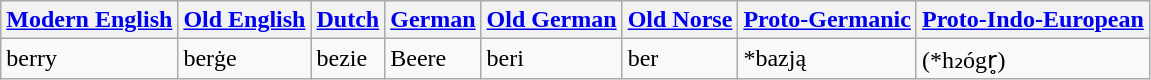<table class="wikitable">
<tr>
<th><a href='#'>Modern English</a></th>
<th><a href='#'>Old English</a></th>
<th><a href='#'>Dutch</a></th>
<th><a href='#'>German</a></th>
<th><a href='#'>Old German</a></th>
<th><a href='#'>Old Norse</a></th>
<th><a href='#'>Proto-Germanic</a></th>
<th><a href='#'>Proto-Indo-European</a></th>
</tr>
<tr>
<td>berry</td>
<td>berġe</td>
<td>bezie</td>
<td>Beere</td>
<td>beri</td>
<td>ber</td>
<td>*bazją</td>
<td>(*h₂ógr̥)</td>
</tr>
</table>
